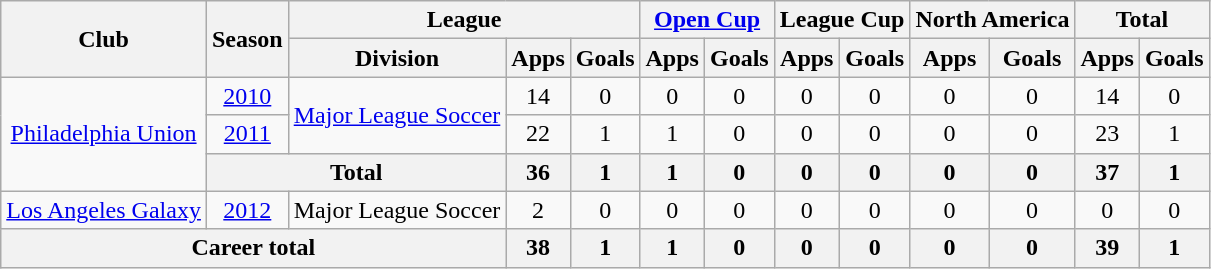<table class="wikitable" style="text-align:center">
<tr>
<th rowspan="2">Club</th>
<th rowspan="2">Season</th>
<th colspan="3">League</th>
<th colspan="2"><a href='#'>Open Cup</a></th>
<th colspan="2">League Cup</th>
<th colspan="2">North America</th>
<th colspan="2">Total</th>
</tr>
<tr>
<th>Division</th>
<th>Apps</th>
<th>Goals</th>
<th>Apps</th>
<th>Goals</th>
<th>Apps</th>
<th>Goals</th>
<th>Apps</th>
<th>Goals</th>
<th>Apps</th>
<th>Goals</th>
</tr>
<tr>
<td rowspan="3"><a href='#'>Philadelphia Union</a></td>
<td><a href='#'>2010</a></td>
<td rowspan="2"><a href='#'>Major League Soccer</a></td>
<td>14</td>
<td>0</td>
<td>0</td>
<td>0</td>
<td>0</td>
<td>0</td>
<td>0</td>
<td>0</td>
<td>14</td>
<td>0</td>
</tr>
<tr>
<td><a href='#'>2011</a></td>
<td>22</td>
<td>1</td>
<td>1</td>
<td>0</td>
<td>0</td>
<td>0</td>
<td>0</td>
<td>0</td>
<td>23</td>
<td>1</td>
</tr>
<tr>
<th colspan="2">Total</th>
<th>36</th>
<th>1</th>
<th>1</th>
<th>0</th>
<th>0</th>
<th>0</th>
<th>0</th>
<th>0</th>
<th>37</th>
<th>1</th>
</tr>
<tr>
<td><a href='#'>Los Angeles Galaxy</a></td>
<td><a href='#'>2012</a></td>
<td>Major League Soccer</td>
<td>2</td>
<td>0</td>
<td>0</td>
<td>0</td>
<td>0</td>
<td>0</td>
<td>0</td>
<td>0</td>
<td>0</td>
<td>0</td>
</tr>
<tr>
<th colspan="3">Career total</th>
<th>38</th>
<th>1</th>
<th>1</th>
<th>0</th>
<th>0</th>
<th>0</th>
<th>0</th>
<th>0</th>
<th>39</th>
<th>1</th>
</tr>
</table>
